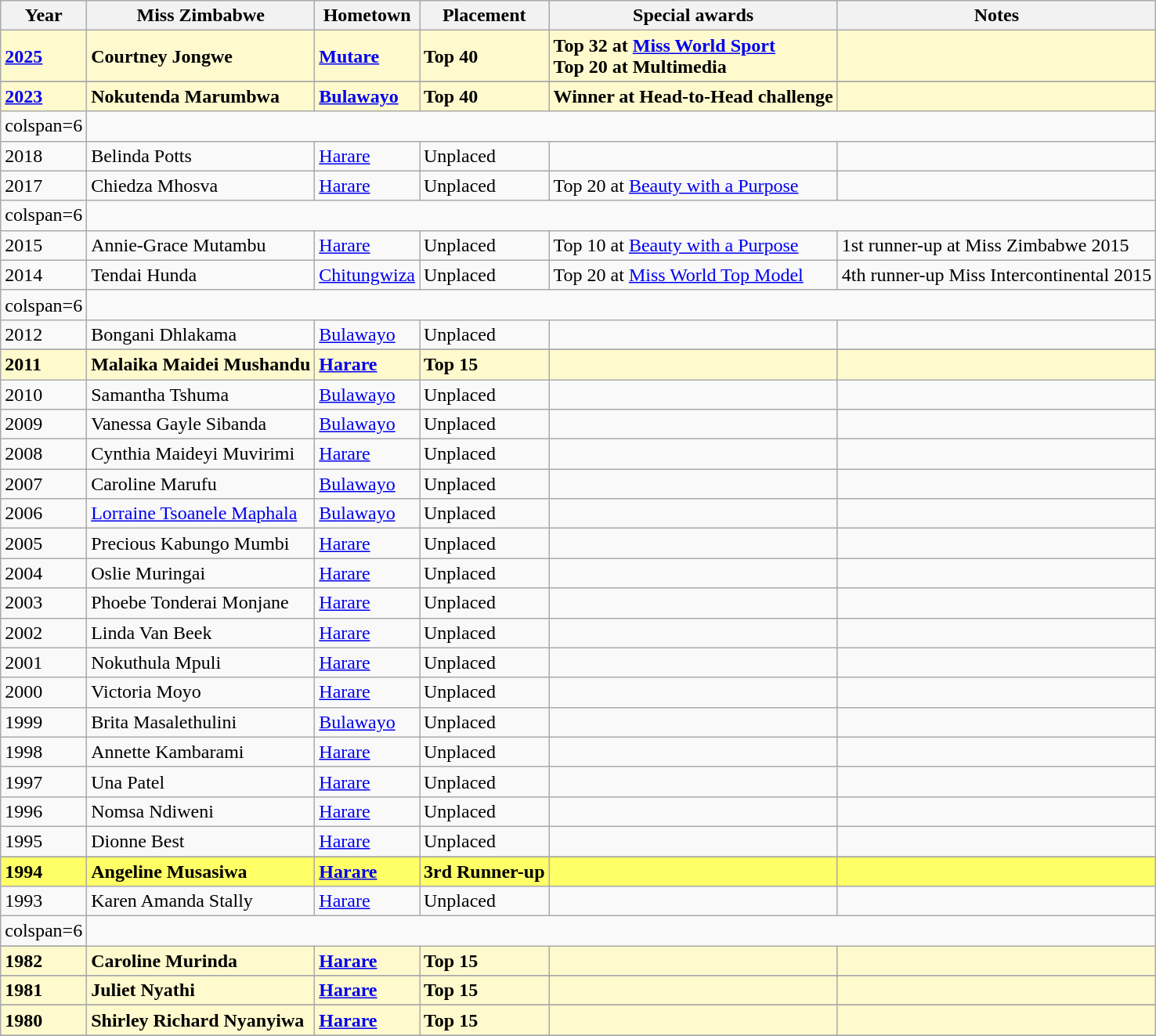<table class="sortable wikitable">
<tr>
<th>Year</th>
<th>Miss Zimbabwe</th>
<th>Hometown</th>
<th>Placement</th>
<th>Special awards</th>
<th>Notes</th>
</tr>
<tr style="background-color:#FFFACD; font-weight: bold">
<td><a href='#'>2025</a></td>
<td>Courtney Jongwe</td>
<td><a href='#'>Mutare</a></td>
<td>Top 40</td>
<td>Top 32 at <a href='#'>Miss World Sport</a> <br> Top 20 at Multimedia</td>
<td></td>
</tr>
<tr>
</tr>
<tr style="background-color:#FFFACD; font-weight: bold">
<td><a href='#'>2023</a></td>
<td>Nokutenda Marumbwa</td>
<td><a href='#'>Bulawayo</a></td>
<td>Top 40</td>
<td>Winner at Head-to-Head challenge</td>
<td></td>
</tr>
<tr>
<td>colspan=6 </td>
</tr>
<tr>
<td>2018</td>
<td>Belinda Potts</td>
<td><a href='#'>Harare</a></td>
<td>Unplaced</td>
<td></td>
<td></td>
</tr>
<tr>
<td>2017</td>
<td>Chiedza Mhosva</td>
<td><a href='#'>Harare</a></td>
<td>Unplaced</td>
<td>Top 20 at <a href='#'>Beauty with a Purpose</a></td>
<td></td>
</tr>
<tr>
<td>colspan=6 </td>
</tr>
<tr>
<td>2015</td>
<td>Annie-Grace Mutambu</td>
<td><a href='#'>Harare</a></td>
<td>Unplaced</td>
<td>Top 10 at  <a href='#'>Beauty with a Purpose</a></td>
<td>1st runner-up at Miss Zimbabwe 2015</td>
</tr>
<tr>
<td>2014</td>
<td>Tendai Hunda</td>
<td><a href='#'>Chitungwiza</a></td>
<td>Unplaced</td>
<td>Top 20 at <a href='#'>Miss World Top Model</a></td>
<td>4th runner-up Miss Intercontinental 2015</td>
</tr>
<tr>
<td>colspan=6 </td>
</tr>
<tr>
<td>2012</td>
<td>Bongani Dhlakama</td>
<td><a href='#'>Bulawayo</a></td>
<td>Unplaced</td>
<td></td>
<td></td>
</tr>
<tr>
</tr>
<tr style="background-color:#FFFACD; font-weight: bold">
<td>2011</td>
<td>Malaika Maidei Mushandu</td>
<td><a href='#'>Harare</a></td>
<td>Top 15</td>
<td></td>
<td></td>
</tr>
<tr>
<td>2010</td>
<td>Samantha Tshuma</td>
<td><a href='#'>Bulawayo</a></td>
<td>Unplaced</td>
<td></td>
<td></td>
</tr>
<tr>
<td>2009</td>
<td>Vanessa Gayle Sibanda</td>
<td><a href='#'>Bulawayo</a></td>
<td>Unplaced</td>
<td></td>
<td></td>
</tr>
<tr>
<td>2008</td>
<td>Cynthia Maideyi Muvirimi</td>
<td><a href='#'>Harare</a></td>
<td>Unplaced</td>
<td></td>
<td></td>
</tr>
<tr>
<td>2007</td>
<td>Caroline Marufu</td>
<td><a href='#'>Bulawayo</a></td>
<td>Unplaced</td>
<td></td>
<td></td>
</tr>
<tr>
<td>2006</td>
<td><a href='#'>Lorraine Tsoanele Maphala</a></td>
<td><a href='#'>Bulawayo</a></td>
<td>Unplaced</td>
<td></td>
<td></td>
</tr>
<tr>
<td>2005</td>
<td>Precious Kabungo Mumbi</td>
<td><a href='#'>Harare</a></td>
<td>Unplaced</td>
<td></td>
<td></td>
</tr>
<tr>
<td>2004</td>
<td>Oslie Muringai</td>
<td><a href='#'>Harare</a></td>
<td>Unplaced</td>
<td></td>
<td></td>
</tr>
<tr>
<td>2003</td>
<td>Phoebe Tonderai Monjane</td>
<td><a href='#'>Harare</a></td>
<td>Unplaced</td>
<td></td>
<td></td>
</tr>
<tr>
<td>2002</td>
<td>Linda Van Beek</td>
<td><a href='#'>Harare</a></td>
<td>Unplaced</td>
<td></td>
<td></td>
</tr>
<tr>
<td>2001</td>
<td>Nokuthula Mpuli</td>
<td><a href='#'>Harare</a></td>
<td>Unplaced</td>
<td></td>
<td></td>
</tr>
<tr>
<td>2000</td>
<td>Victoria Moyo</td>
<td><a href='#'>Harare</a></td>
<td>Unplaced</td>
<td></td>
<td></td>
</tr>
<tr>
<td>1999</td>
<td>Brita Masalethulini</td>
<td><a href='#'>Bulawayo</a></td>
<td>Unplaced</td>
<td></td>
<td></td>
</tr>
<tr>
<td>1998</td>
<td>Annette Kambarami</td>
<td><a href='#'>Harare</a></td>
<td>Unplaced</td>
<td></td>
<td></td>
</tr>
<tr>
<td>1997</td>
<td>Una Patel</td>
<td><a href='#'>Harare</a></td>
<td>Unplaced</td>
<td></td>
<td></td>
</tr>
<tr>
<td>1996</td>
<td>Nomsa Ndiweni</td>
<td><a href='#'>Harare</a></td>
<td>Unplaced</td>
<td></td>
<td></td>
</tr>
<tr>
<td>1995</td>
<td>Dionne Best</td>
<td><a href='#'>Harare</a></td>
<td>Unplaced</td>
<td></td>
<td></td>
</tr>
<tr>
</tr>
<tr style="background-color:#FFFF66; font-weight: bold">
<td>1994</td>
<td>Angeline Musasiwa</td>
<td><a href='#'>Harare</a></td>
<td>3rd Runner-up</td>
<td></td>
<td></td>
</tr>
<tr>
<td>1993</td>
<td>Karen Amanda Stally</td>
<td><a href='#'>Harare</a></td>
<td>Unplaced</td>
<td></td>
<td></td>
</tr>
<tr>
<td>colspan=6 </td>
</tr>
<tr>
</tr>
<tr style="background-color:#FFFACD; font-weight: bold">
<td>1982</td>
<td>Caroline Murinda</td>
<td><a href='#'>Harare</a></td>
<td>Top 15</td>
<td></td>
<td></td>
</tr>
<tr>
</tr>
<tr style="background-color:#FFFACD; font-weight: bold">
<td>1981</td>
<td>Juliet Nyathi</td>
<td><a href='#'>Harare</a></td>
<td>Top 15</td>
<td></td>
<td></td>
</tr>
<tr>
</tr>
<tr style="background-color:#FFFACD; font-weight: bold">
<td>1980</td>
<td>Shirley Richard Nyanyiwa</td>
<td><a href='#'>Harare</a></td>
<td>Top 15</td>
<td></td>
<td></td>
</tr>
<tr>
</tr>
</table>
